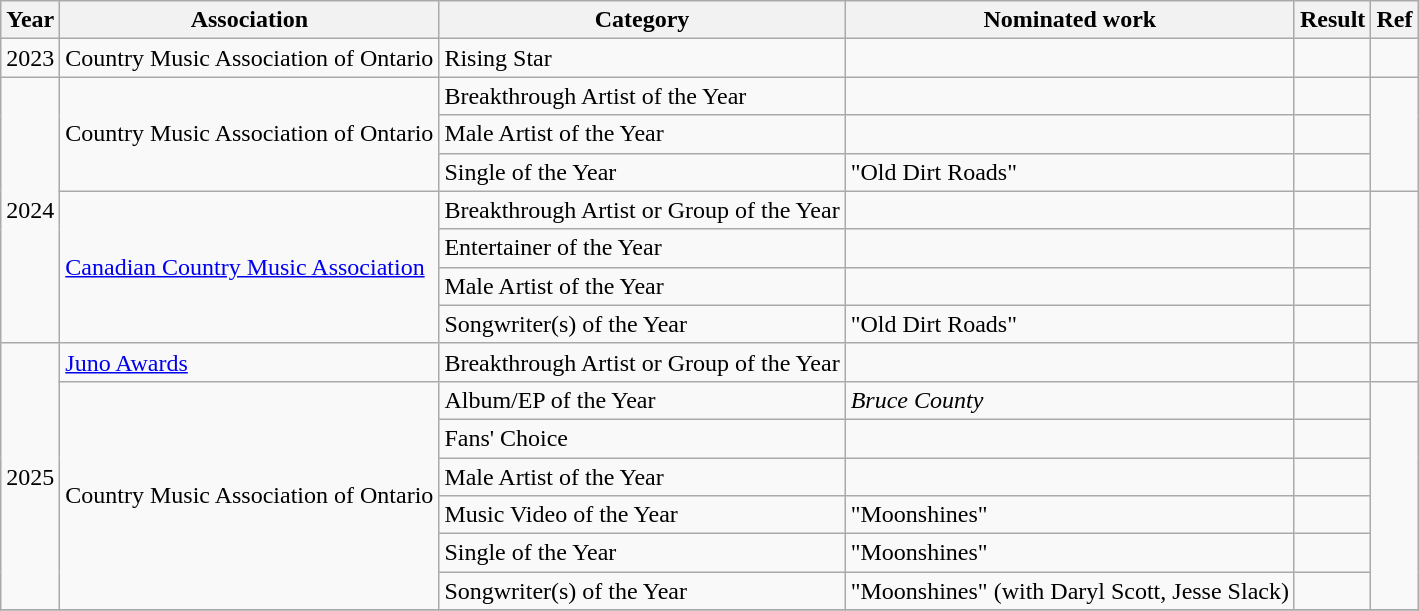<table class="wikitable plainrowheaders">
<tr>
<th scope="col">Year</th>
<th scope="col">Association</th>
<th scope="col">Category</th>
<th scope="col">Nominated work</th>
<th scope="col">Result</th>
<th scope="col">Ref</th>
</tr>
<tr>
<td>2023</td>
<td>Country Music Association of Ontario</td>
<td>Rising Star</td>
<td></td>
<td></td>
<td></td>
</tr>
<tr>
<td rowspan="7">2024</td>
<td rowspan="3">Country Music Association of Ontario</td>
<td>Breakthrough Artist of the Year</td>
<td></td>
<td></td>
<td rowspan="3"><br></td>
</tr>
<tr>
<td>Male Artist of the Year</td>
<td></td>
<td></td>
</tr>
<tr>
<td>Single of the Year</td>
<td>"Old Dirt Roads"</td>
<td></td>
</tr>
<tr>
<td rowspan="4"><a href='#'>Canadian Country Music Association</a></td>
<td>Breakthrough Artist or Group of the Year</td>
<td></td>
<td></td>
<td rowspan="4"><br></td>
</tr>
<tr>
<td>Entertainer of the Year</td>
<td></td>
<td></td>
</tr>
<tr>
<td>Male Artist of the Year</td>
<td></td>
<td></td>
</tr>
<tr>
<td>Songwriter(s) of the Year</td>
<td>"Old Dirt Roads"</td>
<td></td>
</tr>
<tr>
<td rowspan="7">2025</td>
<td><a href='#'>Juno Awards</a></td>
<td>Breakthrough Artist or Group of the Year</td>
<td></td>
<td></td>
<td></td>
</tr>
<tr>
<td rowspan="6">Country Music Association of Ontario</td>
<td>Album/EP of the Year</td>
<td><em>Bruce County</em></td>
<td></td>
<td rowspan="6"></td>
</tr>
<tr>
<td>Fans' Choice</td>
<td></td>
<td></td>
</tr>
<tr>
<td>Male Artist of the Year</td>
<td></td>
<td></td>
</tr>
<tr>
<td>Music Video of the Year</td>
<td>"Moonshines"</td>
<td></td>
</tr>
<tr>
<td>Single of the Year</td>
<td>"Moonshines"</td>
<td></td>
</tr>
<tr>
<td>Songwriter(s) of the Year</td>
<td>"Moonshines" (with Daryl Scott, Jesse Slack)</td>
<td></td>
</tr>
<tr>
</tr>
</table>
